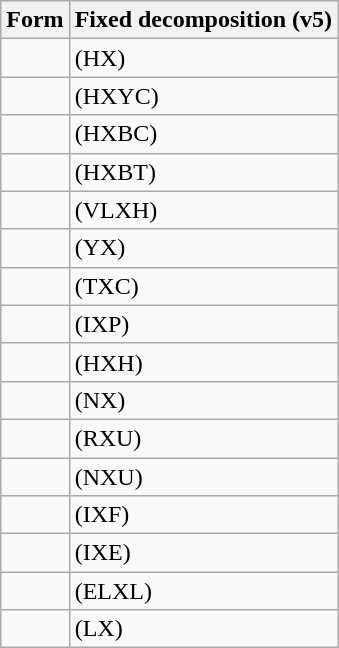<table class="wikitable">
<tr>
<th>Form</th>
<th>Fixed decomposition (v5)</th>
</tr>
<tr>
<td></td>
<td>  (HX)</td>
</tr>
<tr>
<td></td>
<td>    (HXYC)</td>
</tr>
<tr>
<td></td>
<td>    (HXBC)</td>
</tr>
<tr>
<td></td>
<td>    (HXBT)</td>
</tr>
<tr>
<td></td>
<td>    (VLXH)</td>
</tr>
<tr>
<td></td>
<td>  (YX)</td>
</tr>
<tr>
<td></td>
<td>   (TXC)</td>
</tr>
<tr>
<td></td>
<td>   (IXP)</td>
</tr>
<tr>
<td></td>
<td>   (HXH)</td>
</tr>
<tr>
<td></td>
<td>  (NX)</td>
</tr>
<tr>
<td></td>
<td>   (RXU)</td>
</tr>
<tr>
<td></td>
<td>   (NXU)</td>
</tr>
<tr>
<td></td>
<td>   (IXF)</td>
</tr>
<tr>
<td></td>
<td>   (IXE)</td>
</tr>
<tr>
<td></td>
<td>    (ELXL)</td>
</tr>
<tr>
<td></td>
<td>  (LX)</td>
</tr>
</table>
